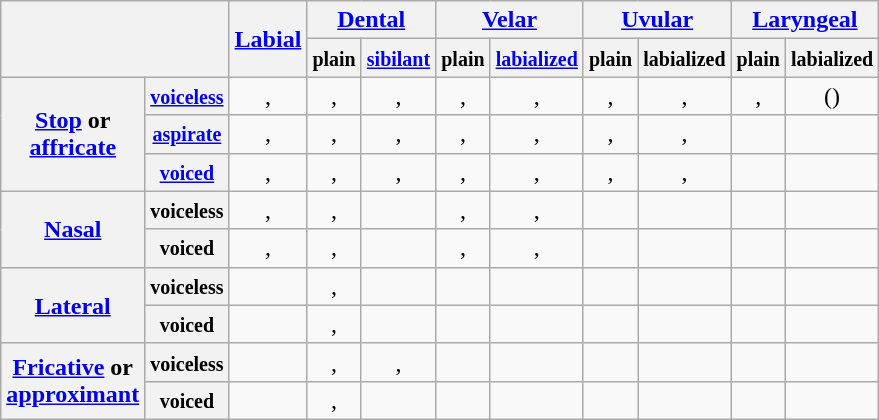<table class="wikitable" style="text-align: center;">
<tr>
<th colspan="2" rowspan="2"></th>
<th rowspan="2"><a href='#'>Labial</a></th>
<th colspan="2"><a href='#'>Dental</a></th>
<th colspan="2"><a href='#'>Velar</a></th>
<th colspan="2"><a href='#'>Uvular</a></th>
<th colspan="2"><a href='#'>Laryngeal</a></th>
</tr>
<tr>
<th><small>plain</small></th>
<th><small><a href='#'>sibilant</a></small></th>
<th><small>plain</small></th>
<th><small><a href='#'>labialized</a></small></th>
<th><small>plain</small></th>
<th><small>labialized</small></th>
<th><small>plain</small></th>
<th><small>labialized</small></th>
</tr>
<tr>
<th rowspan="3"><a href='#'>Stop</a> or<br><a href='#'>affricate</a></th>
<th><small><a href='#'>voiceless</a></small></th>
<td>, </td>
<td>, </td>
<td>, </td>
<td>, </td>
<td>, </td>
<td>, </td>
<td>, </td>
<td>, </td>
<td>()</td>
</tr>
<tr>
<th><small><a href='#'>aspirate</a></small></th>
<td>, </td>
<td>, </td>
<td>, </td>
<td>, </td>
<td>, </td>
<td>, </td>
<td>, </td>
<td></td>
<td></td>
</tr>
<tr>
<th><small><a href='#'>voiced</a></small></th>
<td>, </td>
<td>, </td>
<td>, </td>
<td>, </td>
<td>, </td>
<td>, </td>
<td>, </td>
<td></td>
<td></td>
</tr>
<tr>
<th rowspan="2"><a href='#'>Nasal</a></th>
<th><small>voiceless</small></th>
<td>, </td>
<td>, </td>
<td></td>
<td>, </td>
<td>, </td>
<td></td>
<td></td>
<td></td>
<td></td>
</tr>
<tr>
<th><small>voiced</small></th>
<td>, </td>
<td>, </td>
<td></td>
<td>, </td>
<td>, </td>
<td></td>
<td></td>
<td></td>
<td></td>
</tr>
<tr>
<th rowspan="2"><a href='#'>Lateral</a></th>
<th><small>voiceless</small></th>
<td></td>
<td>, </td>
<td></td>
<td></td>
<td></td>
<td></td>
<td></td>
<td></td>
<td></td>
</tr>
<tr>
<th><small>voiced</small></th>
<td></td>
<td>, </td>
<td></td>
<td></td>
<td></td>
<td></td>
<td></td>
<td></td>
<td></td>
</tr>
<tr>
<th rowspan="2"><a href='#'>Fricative</a> or<br><a href='#'>approximant</a></th>
<th><small>voiceless</small></th>
<td></td>
<td>, </td>
<td>, </td>
<td></td>
<td></td>
<td></td>
<td></td>
<td></td>
<td></td>
</tr>
<tr>
<th><small>voiced</small></th>
<td></td>
<td>, </td>
<td></td>
<td></td>
<td></td>
<td></td>
<td></td>
<td></td>
<td></td>
</tr>
</table>
